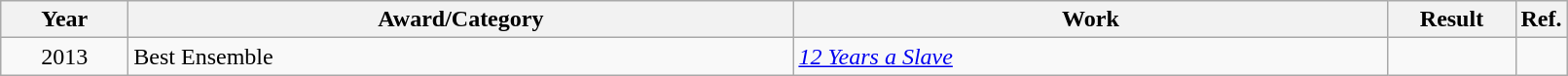<table class=wikitable>
<tr>
<th scope="col" style="width:5em;">Year</th>
<th scope="col" style="width:28em;">Award/Category</th>
<th scope="col" style="width:25em;">Work</th>
<th scope="col" style="width:5em;">Result</th>
<th>Ref.</th>
</tr>
<tr>
<td style="text-align:center;">2013</td>
<td>Best Ensemble</td>
<td><em><a href='#'>12 Years a Slave</a></em></td>
<td></td>
<td></td>
</tr>
</table>
